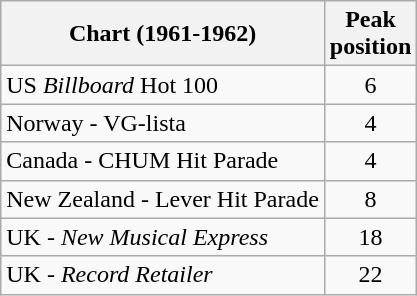<table class="wikitable sortable">
<tr>
<th align="left">Chart (1961-1962)</th>
<th style="text-align:center;">Peak<br>position</th>
</tr>
<tr>
<td align="left">US <em>Billboard</em> Hot 100</td>
<td style="text-align:center;">6</td>
</tr>
<tr>
<td align="left">Norway - VG-lista</td>
<td style="text-align:center;">4</td>
</tr>
<tr>
<td align="left">Canada - CHUM Hit Parade</td>
<td style="text-align:center;">4</td>
</tr>
<tr>
<td align="left">New Zealand - Lever Hit Parade</td>
<td style="text-align:center;">8</td>
</tr>
<tr>
<td align="left">UK - <em>New Musical Express</em></td>
<td style="text-align:center;">18</td>
</tr>
<tr>
<td align="left">UK - <em>Record Retailer</em></td>
<td style="text-align:center;">22</td>
</tr>
</table>
